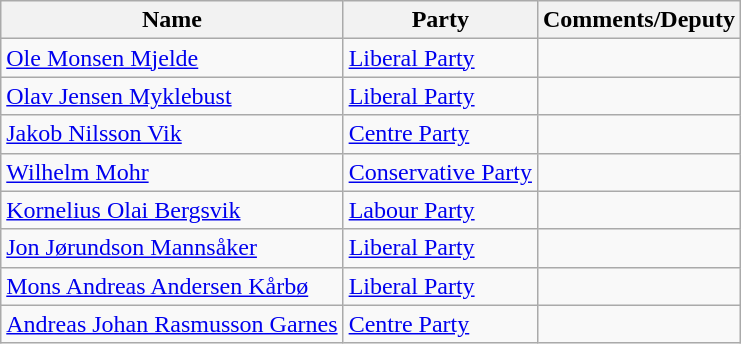<table class="wikitable">
<tr>
<th>Name</th>
<th>Party</th>
<th>Comments/Deputy</th>
</tr>
<tr>
<td><a href='#'>Ole Monsen Mjelde</a></td>
<td><a href='#'>Liberal Party</a></td>
<td></td>
</tr>
<tr>
<td><a href='#'>Olav Jensen Myklebust</a></td>
<td><a href='#'>Liberal Party</a></td>
<td></td>
</tr>
<tr>
<td><a href='#'>Jakob Nilsson Vik</a></td>
<td><a href='#'>Centre Party</a></td>
<td></td>
</tr>
<tr>
<td><a href='#'>Wilhelm Mohr</a></td>
<td><a href='#'>Conservative Party</a></td>
<td></td>
</tr>
<tr>
<td><a href='#'>Kornelius Olai Bergsvik</a></td>
<td><a href='#'>Labour Party</a></td>
<td></td>
</tr>
<tr>
<td><a href='#'>Jon Jørundson Mannsåker</a></td>
<td><a href='#'>Liberal Party</a></td>
<td></td>
</tr>
<tr>
<td><a href='#'>Mons Andreas Andersen Kårbø</a></td>
<td><a href='#'>Liberal Party</a></td>
<td></td>
</tr>
<tr>
<td><a href='#'>Andreas Johan Rasmusson Garnes</a></td>
<td><a href='#'>Centre Party</a></td>
<td></td>
</tr>
</table>
